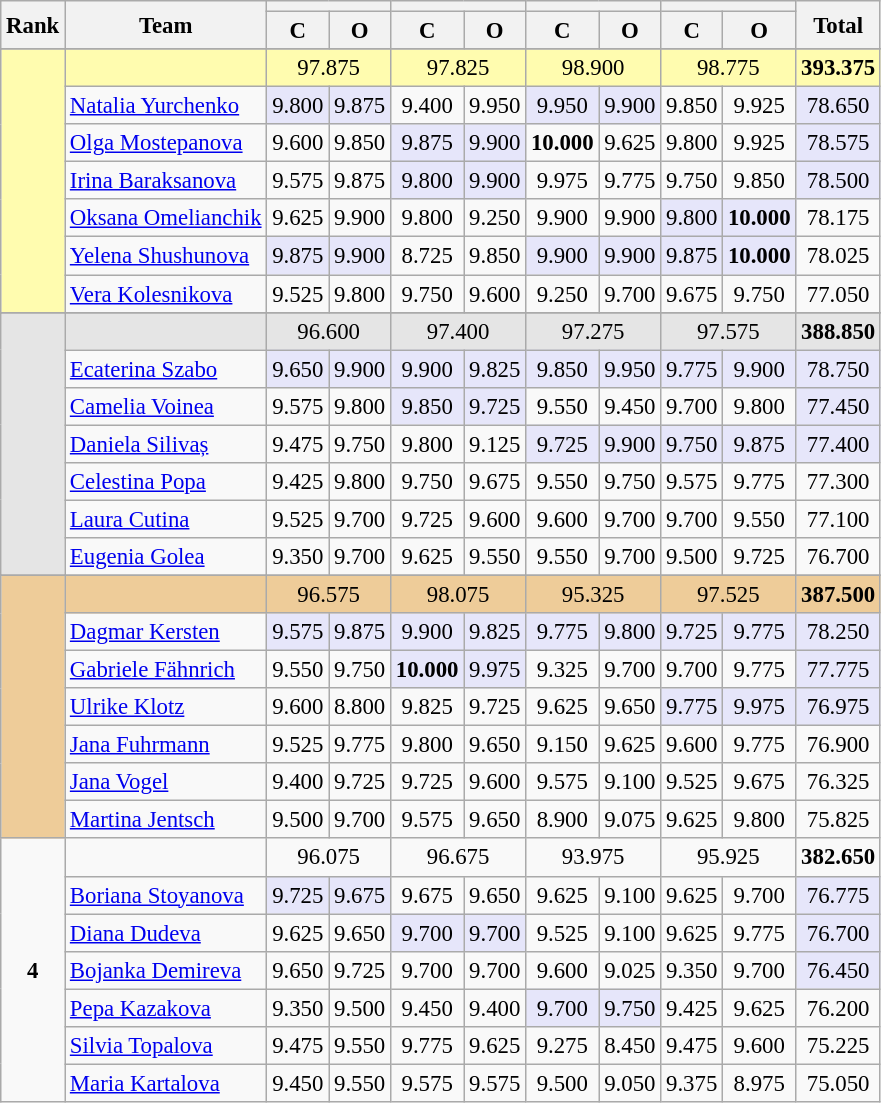<table class="wikitable" style="text-align:center; font-size:95%">
<tr>
<th rowspan=2>Rank</th>
<th rowspan=2>Team</th>
<th colspan=2></th>
<th colspan=2></th>
<th colspan=2></th>
<th colspan=2></th>
<th rowspan=2>Total</th>
</tr>
<tr>
<th>C</th>
<th>O</th>
<th>C</th>
<th>O</th>
<th>C</th>
<th>O</th>
<th>C</th>
<th>O</th>
</tr>
<tr>
</tr>
<tr style="background:#fffcaf;">
<td rowspan=7></td>
<td style="text-align:left;"><strong></strong></td>
<td colspan=2>97.875</td>
<td colspan=2>97.825</td>
<td colspan=2>98.900</td>
<td colspan=2>98.775</td>
<td colspan=1><strong>393.375</strong></td>
</tr>
<tr>
<td align=left><a href='#'>Natalia Yurchenko</a></td>
<td bgcolor="lavender">9.800</td>
<td bgcolor="lavender">9.875</td>
<td>9.400</td>
<td>9.950</td>
<td bgcolor="lavender">9.950</td>
<td bgcolor="lavender">9.900</td>
<td>9.850</td>
<td>9.925</td>
<td bgcolor="lavender">78.650</td>
</tr>
<tr>
<td align=left><a href='#'>Olga Mostepanova</a></td>
<td>9.600</td>
<td>9.850</td>
<td bgcolor="lavender">9.875</td>
<td bgcolor="lavender">9.900</td>
<td><strong>10.000</strong></td>
<td>9.625</td>
<td>9.800</td>
<td>9.925</td>
<td bgcolor="lavender">78.575</td>
</tr>
<tr>
<td align=left><a href='#'>Irina Baraksanova</a></td>
<td>9.575</td>
<td>9.875</td>
<td bgcolor="lavender">9.800</td>
<td bgcolor="lavender">9.900</td>
<td>9.975</td>
<td>9.775</td>
<td>9.750</td>
<td>9.850</td>
<td bgcolor="lavender">78.500</td>
</tr>
<tr>
<td align=left><a href='#'>Oksana Omelianchik</a></td>
<td>9.625</td>
<td>9.900</td>
<td>9.800</td>
<td>9.250</td>
<td>9.900</td>
<td>9.900</td>
<td bgcolor="lavender">9.800</td>
<td bgcolor="lavender"><strong>10.000</strong></td>
<td>78.175</td>
</tr>
<tr>
<td align=left><a href='#'>Yelena Shushunova</a></td>
<td bgcolor="lavender">9.875</td>
<td bgcolor="lavender">9.900</td>
<td>8.725</td>
<td>9.850</td>
<td bgcolor="lavender">9.900</td>
<td bgcolor="lavender">9.900</td>
<td bgcolor="lavender">9.875</td>
<td bgcolor="lavender"><strong>10.000</strong></td>
<td>78.025</td>
</tr>
<tr>
<td align=left><a href='#'>Vera Kolesnikova</a></td>
<td>9.525</td>
<td>9.800</td>
<td>9.750</td>
<td>9.600</td>
<td>9.250</td>
<td>9.700</td>
<td>9.675</td>
<td>9.750</td>
<td>77.050</td>
</tr>
<tr>
</tr>
<tr style="background:#e5e5e5;">
<td rowspan=7></td>
<td style="text-align:left;"><strong></strong></td>
<td colspan=2>96.600</td>
<td colspan=2>97.400</td>
<td colspan=2>97.275</td>
<td colspan=2>97.575</td>
<td colspan=1><strong>388.850</strong></td>
</tr>
<tr>
<td align=left><a href='#'>Ecaterina Szabo</a></td>
<td bgcolor="lavender">9.650</td>
<td bgcolor="lavender">9.900</td>
<td bgcolor="lavender">9.900</td>
<td bgcolor="lavender">9.825</td>
<td bgcolor="lavender">9.850</td>
<td bgcolor="lavender">9.950</td>
<td bgcolor="lavender">9.775</td>
<td bgcolor="lavender">9.900</td>
<td bgcolor="lavender">78.750</td>
</tr>
<tr>
<td align=left><a href='#'>Camelia Voinea</a></td>
<td>9.575</td>
<td>9.800</td>
<td bgcolor="lavender">9.850</td>
<td bgcolor="lavender">9.725</td>
<td>9.550</td>
<td>9.450</td>
<td>9.700</td>
<td>9.800</td>
<td bgcolor="lavender">77.450</td>
</tr>
<tr>
<td align=left><a href='#'>Daniela Silivaș</a></td>
<td>9.475</td>
<td>9.750</td>
<td>9.800</td>
<td>9.125</td>
<td bgcolor="lavender">9.725</td>
<td bgcolor="lavender">9.900</td>
<td bgcolor="lavender">9.750</td>
<td bgcolor="lavender">9.875</td>
<td bgcolor="lavender">77.400</td>
</tr>
<tr>
<td align=left><a href='#'>Celestina Popa</a></td>
<td>9.425</td>
<td>9.800</td>
<td>9.750</td>
<td>9.675</td>
<td>9.550</td>
<td>9.750</td>
<td>9.575</td>
<td>9.775</td>
<td>77.300</td>
</tr>
<tr>
<td align=left><a href='#'>Laura Cutina</a></td>
<td>9.525</td>
<td>9.700</td>
<td>9.725</td>
<td>9.600</td>
<td>9.600</td>
<td>9.700</td>
<td>9.700</td>
<td>9.550</td>
<td>77.100</td>
</tr>
<tr>
<td align=left><a href='#'>Eugenia Golea</a></td>
<td>9.350</td>
<td>9.700</td>
<td>9.625</td>
<td>9.550</td>
<td>9.550</td>
<td>9.700</td>
<td>9.500</td>
<td>9.725</td>
<td>76.700</td>
</tr>
<tr>
</tr>
<tr style="background:#ec9;">
<td rowspan=7></td>
<td style="text-align:left;"><strong></strong></td>
<td colspan=2>96.575</td>
<td colspan=2>98.075</td>
<td colspan=2>95.325</td>
<td colspan=2>97.525</td>
<td colspan=1><strong>387.500</strong></td>
</tr>
<tr>
<td align=left><a href='#'>Dagmar Kersten</a></td>
<td bgcolor="lavender">9.575</td>
<td bgcolor="lavender">9.875</td>
<td bgcolor="lavender">9.900</td>
<td bgcolor="lavender">9.825</td>
<td bgcolor="lavender">9.775</td>
<td bgcolor="lavender">9.800</td>
<td bgcolor="lavender">9.725</td>
<td bgcolor="lavender">9.775</td>
<td bgcolor="lavender">78.250</td>
</tr>
<tr>
<td align=left><a href='#'>Gabriele Fähnrich</a></td>
<td>9.550</td>
<td>9.750</td>
<td bgcolor="lavender"><strong>10.000</strong></td>
<td bgcolor="lavender">9.975</td>
<td>9.325</td>
<td>9.700</td>
<td>9.700</td>
<td>9.775</td>
<td bgcolor="lavender">77.775</td>
</tr>
<tr>
<td align=left><a href='#'>Ulrike Klotz</a></td>
<td>9.600</td>
<td>8.800</td>
<td>9.825</td>
<td>9.725</td>
<td>9.625</td>
<td>9.650</td>
<td bgcolor="lavender">9.775</td>
<td bgcolor="lavender">9.975</td>
<td bgcolor="lavender">76.975</td>
</tr>
<tr>
<td align=left><a href='#'>Jana Fuhrmann</a></td>
<td>9.525</td>
<td>9.775</td>
<td>9.800</td>
<td>9.650</td>
<td>9.150</td>
<td>9.625</td>
<td>9.600</td>
<td>9.775</td>
<td>76.900</td>
</tr>
<tr>
<td align=left><a href='#'>Jana Vogel</a></td>
<td>9.400</td>
<td>9.725</td>
<td>9.725</td>
<td>9.600</td>
<td>9.575</td>
<td>9.100</td>
<td>9.525</td>
<td>9.675</td>
<td>76.325</td>
</tr>
<tr>
<td align=left><a href='#'>Martina Jentsch</a></td>
<td>9.500</td>
<td>9.700</td>
<td>9.575</td>
<td>9.650</td>
<td>8.900</td>
<td>9.075</td>
<td>9.625</td>
<td>9.800</td>
<td>75.825</td>
</tr>
<tr>
<td rowspan=7><strong>4</strong></td>
<td style="text-align:left;"><strong></strong></td>
<td colspan=2>96.075</td>
<td colspan=2>96.675</td>
<td colspan=2>93.975</td>
<td colspan=2>95.925</td>
<td colspan=1><strong>382.650</strong></td>
</tr>
<tr>
<td align=left><a href='#'>Boriana Stoyanova</a></td>
<td bgcolor="lavender">9.725</td>
<td bgcolor="lavender">9.675</td>
<td>9.675</td>
<td>9.650</td>
<td>9.625</td>
<td>9.100</td>
<td>9.625</td>
<td>9.700</td>
<td bgcolor="lavender">76.775</td>
</tr>
<tr>
<td align=left><a href='#'>Diana Dudeva</a></td>
<td>9.625</td>
<td>9.650</td>
<td bgcolor="lavender">9.700</td>
<td bgcolor="lavender">9.700</td>
<td>9.525</td>
<td>9.100</td>
<td>9.625</td>
<td>9.775</td>
<td bgcolor="lavender">76.700</td>
</tr>
<tr>
<td align=left><a href='#'>Bojanka Demireva</a></td>
<td>9.650</td>
<td>9.725</td>
<td>9.700</td>
<td>9.700</td>
<td>9.600</td>
<td>9.025</td>
<td>9.350</td>
<td>9.700</td>
<td bgcolor="lavender">76.450</td>
</tr>
<tr>
<td align=left><a href='#'>Pepa Kazakova</a></td>
<td>9.350</td>
<td>9.500</td>
<td>9.450</td>
<td>9.400</td>
<td bgcolor="lavender">9.700</td>
<td bgcolor="lavender">9.750</td>
<td>9.425</td>
<td>9.625</td>
<td>76.200</td>
</tr>
<tr>
<td align=left><a href='#'>Silvia Topalova</a></td>
<td>9.475</td>
<td>9.550</td>
<td>9.775</td>
<td>9.625</td>
<td>9.275</td>
<td>8.450</td>
<td>9.475</td>
<td>9.600</td>
<td>75.225</td>
</tr>
<tr>
<td align=left><a href='#'>Maria Kartalova</a></td>
<td>9.450</td>
<td>9.550</td>
<td>9.575</td>
<td>9.575</td>
<td>9.500</td>
<td>9.050</td>
<td>9.375</td>
<td>8.975</td>
<td>75.050</td>
</tr>
</table>
